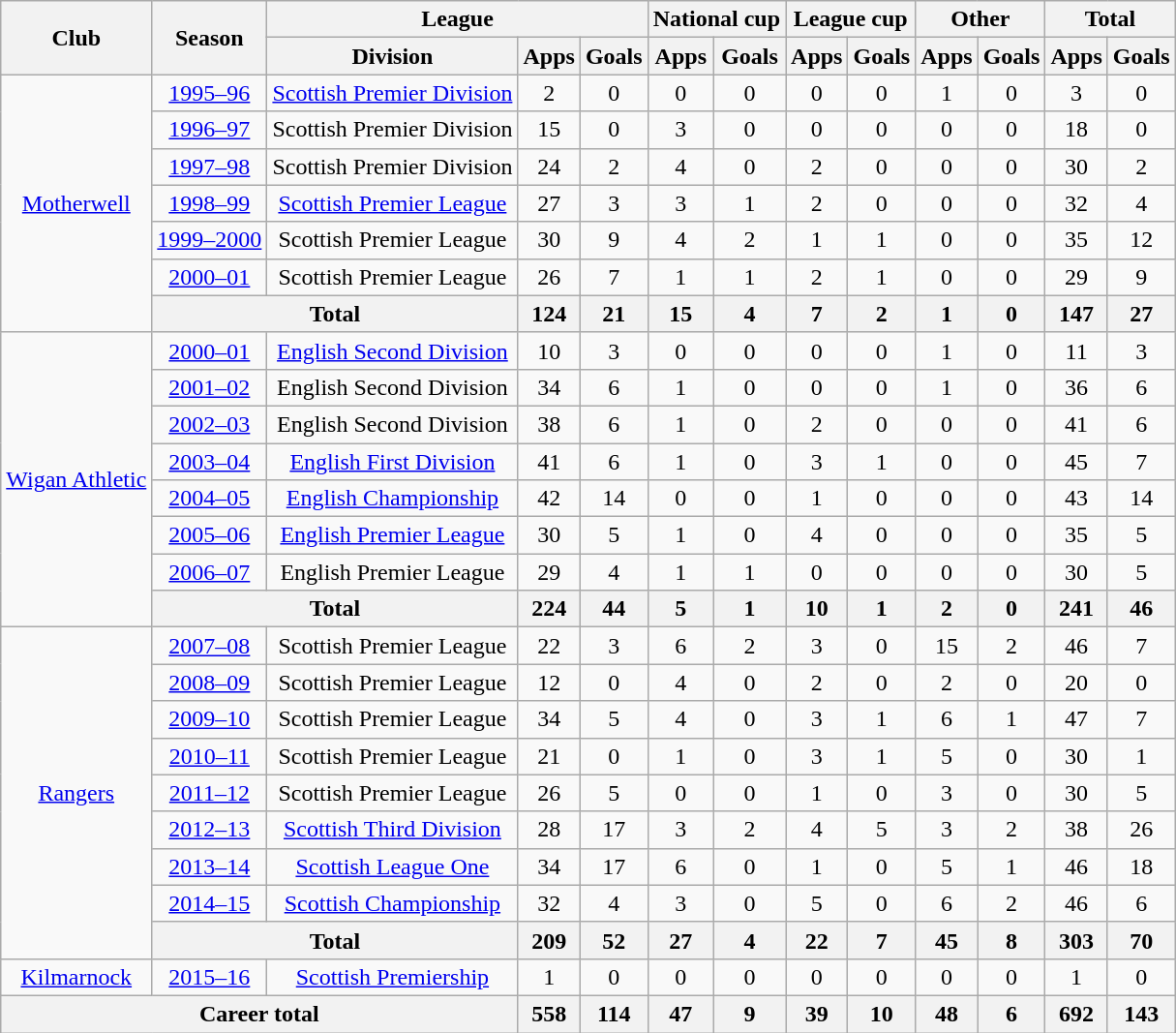<table class="wikitable" style="text-align:center">
<tr>
<th rowspan="2">Club</th>
<th rowspan="2">Season</th>
<th colspan="3">League</th>
<th colspan="2">National cup</th>
<th colspan="2">League cup</th>
<th colspan="2">Other</th>
<th colspan="2">Total</th>
</tr>
<tr>
<th>Division</th>
<th>Apps</th>
<th>Goals</th>
<th>Apps</th>
<th>Goals</th>
<th>Apps</th>
<th>Goals</th>
<th>Apps</th>
<th>Goals</th>
<th>Apps</th>
<th>Goals</th>
</tr>
<tr>
<td rowspan="7"><a href='#'>Motherwell</a></td>
<td><a href='#'>1995–96</a></td>
<td><a href='#'>Scottish Premier Division</a></td>
<td>2</td>
<td>0</td>
<td>0</td>
<td>0</td>
<td>0</td>
<td>0</td>
<td>1</td>
<td>0</td>
<td>3</td>
<td>0</td>
</tr>
<tr>
<td><a href='#'>1996–97</a></td>
<td>Scottish Premier Division</td>
<td>15</td>
<td>0</td>
<td>3</td>
<td>0</td>
<td>0</td>
<td>0</td>
<td>0</td>
<td>0</td>
<td>18</td>
<td>0</td>
</tr>
<tr>
<td><a href='#'>1997–98</a></td>
<td>Scottish Premier Division</td>
<td>24</td>
<td>2</td>
<td>4</td>
<td>0</td>
<td>2</td>
<td>0</td>
<td>0</td>
<td>0</td>
<td>30</td>
<td>2</td>
</tr>
<tr>
<td><a href='#'>1998–99</a></td>
<td><a href='#'>Scottish Premier League</a></td>
<td>27</td>
<td>3</td>
<td>3</td>
<td>1</td>
<td>2</td>
<td>0</td>
<td>0</td>
<td>0</td>
<td>32</td>
<td>4</td>
</tr>
<tr>
<td><a href='#'>1999–2000</a></td>
<td>Scottish Premier League</td>
<td>30</td>
<td>9</td>
<td>4</td>
<td>2</td>
<td>1</td>
<td>1</td>
<td>0</td>
<td>0</td>
<td>35</td>
<td>12</td>
</tr>
<tr>
<td><a href='#'>2000–01</a></td>
<td>Scottish Premier League</td>
<td>26</td>
<td>7</td>
<td>1</td>
<td>1</td>
<td>2</td>
<td>1</td>
<td>0</td>
<td>0</td>
<td>29</td>
<td>9</td>
</tr>
<tr>
<th colspan="2">Total</th>
<th>124</th>
<th>21</th>
<th>15</th>
<th>4</th>
<th>7</th>
<th>2</th>
<th>1</th>
<th>0</th>
<th>147</th>
<th>27</th>
</tr>
<tr>
<td rowspan="8"><a href='#'>Wigan Athletic</a></td>
<td><a href='#'>2000–01</a></td>
<td><a href='#'>English Second Division</a></td>
<td>10</td>
<td>3</td>
<td>0</td>
<td>0</td>
<td>0</td>
<td>0</td>
<td>1</td>
<td>0</td>
<td>11</td>
<td>3</td>
</tr>
<tr>
<td><a href='#'>2001–02</a></td>
<td>English Second Division</td>
<td>34</td>
<td>6</td>
<td>1</td>
<td>0</td>
<td>0</td>
<td>0</td>
<td>1</td>
<td>0</td>
<td>36</td>
<td>6</td>
</tr>
<tr>
<td><a href='#'>2002–03</a></td>
<td>English Second Division</td>
<td>38</td>
<td>6</td>
<td>1</td>
<td>0</td>
<td>2</td>
<td>0</td>
<td>0</td>
<td>0</td>
<td>41</td>
<td>6</td>
</tr>
<tr>
<td><a href='#'>2003–04</a></td>
<td><a href='#'>English First Division</a></td>
<td>41</td>
<td>6</td>
<td>1</td>
<td>0</td>
<td>3</td>
<td>1</td>
<td>0</td>
<td>0</td>
<td>45</td>
<td>7</td>
</tr>
<tr>
<td><a href='#'>2004–05</a></td>
<td><a href='#'>English Championship</a></td>
<td>42</td>
<td>14</td>
<td>0</td>
<td>0</td>
<td>1</td>
<td>0</td>
<td>0</td>
<td>0</td>
<td>43</td>
<td>14</td>
</tr>
<tr>
<td><a href='#'>2005–06</a></td>
<td><a href='#'>English Premier League</a></td>
<td>30</td>
<td>5</td>
<td>1</td>
<td>0</td>
<td>4</td>
<td>0</td>
<td>0</td>
<td>0</td>
<td>35</td>
<td>5</td>
</tr>
<tr>
<td><a href='#'>2006–07</a></td>
<td>English Premier League</td>
<td>29</td>
<td>4</td>
<td>1</td>
<td>1</td>
<td>0</td>
<td>0</td>
<td>0</td>
<td>0</td>
<td>30</td>
<td>5</td>
</tr>
<tr>
<th colspan="2">Total</th>
<th>224</th>
<th>44</th>
<th>5</th>
<th>1</th>
<th>10</th>
<th>1</th>
<th>2</th>
<th>0</th>
<th>241</th>
<th>46</th>
</tr>
<tr>
<td rowspan="9"><a href='#'>Rangers</a></td>
<td><a href='#'>2007–08</a></td>
<td>Scottish Premier League</td>
<td>22</td>
<td>3</td>
<td>6</td>
<td>2</td>
<td>3</td>
<td>0</td>
<td>15</td>
<td>2</td>
<td>46</td>
<td>7</td>
</tr>
<tr>
<td><a href='#'>2008–09</a></td>
<td>Scottish Premier League</td>
<td>12</td>
<td>0</td>
<td>4</td>
<td>0</td>
<td>2</td>
<td>0</td>
<td>2</td>
<td>0</td>
<td>20</td>
<td>0</td>
</tr>
<tr>
<td><a href='#'>2009–10</a></td>
<td>Scottish Premier League</td>
<td>34</td>
<td>5</td>
<td>4</td>
<td>0</td>
<td>3</td>
<td>1</td>
<td>6</td>
<td>1</td>
<td>47</td>
<td>7</td>
</tr>
<tr>
<td><a href='#'>2010–11</a></td>
<td>Scottish Premier League</td>
<td>21</td>
<td>0</td>
<td>1</td>
<td>0</td>
<td>3</td>
<td>1</td>
<td>5</td>
<td>0</td>
<td>30</td>
<td>1</td>
</tr>
<tr>
<td><a href='#'>2011–12</a></td>
<td>Scottish Premier League</td>
<td>26</td>
<td>5</td>
<td>0</td>
<td>0</td>
<td>1</td>
<td>0</td>
<td>3</td>
<td>0</td>
<td>30</td>
<td>5</td>
</tr>
<tr>
<td><a href='#'>2012–13</a></td>
<td><a href='#'>Scottish Third Division</a></td>
<td>28</td>
<td>17</td>
<td>3</td>
<td>2</td>
<td>4</td>
<td>5</td>
<td>3</td>
<td>2</td>
<td>38</td>
<td>26</td>
</tr>
<tr>
<td><a href='#'>2013–14</a></td>
<td><a href='#'>Scottish League One</a></td>
<td>34</td>
<td>17</td>
<td>6</td>
<td>0</td>
<td>1</td>
<td>0</td>
<td>5</td>
<td>1</td>
<td>46</td>
<td>18</td>
</tr>
<tr>
<td><a href='#'>2014–15</a></td>
<td><a href='#'>Scottish Championship</a></td>
<td>32</td>
<td>4</td>
<td>3</td>
<td>0</td>
<td>5</td>
<td>0</td>
<td>6</td>
<td>2</td>
<td>46</td>
<td>6</td>
</tr>
<tr>
<th colspan="2">Total</th>
<th>209</th>
<th>52</th>
<th>27</th>
<th>4</th>
<th>22</th>
<th>7</th>
<th>45</th>
<th>8</th>
<th>303</th>
<th>70</th>
</tr>
<tr>
<td><a href='#'>Kilmarnock</a></td>
<td><a href='#'>2015–16</a></td>
<td><a href='#'>Scottish Premiership</a></td>
<td>1</td>
<td>0</td>
<td>0</td>
<td>0</td>
<td>0</td>
<td>0</td>
<td>0</td>
<td>0</td>
<td>1</td>
<td>0</td>
</tr>
<tr>
<th colspan="3">Career total</th>
<th>558</th>
<th>114</th>
<th>47</th>
<th>9</th>
<th>39</th>
<th>10</th>
<th>48</th>
<th>6</th>
<th>692</th>
<th>143</th>
</tr>
</table>
